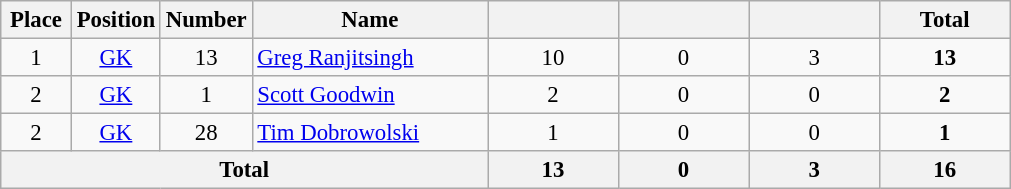<table class="wikitable sortable" style="font-size: 95%; text-align: center;">
<tr>
<th width=40>Place</th>
<th width=40>Position</th>
<th width=40>Number</th>
<th width=150>Name</th>
<th width=80></th>
<th width=80></th>
<th width=80></th>
<th width=80><strong>Total</strong></th>
</tr>
<tr>
<td>1</td>
<td><a href='#'>GK</a></td>
<td>13</td>
<td align="left"> <a href='#'>Greg Ranjitsingh</a></td>
<td>10</td>
<td>0</td>
<td>3</td>
<td><strong>13</strong></td>
</tr>
<tr>
<td>2</td>
<td><a href='#'>GK</a></td>
<td>1</td>
<td align="left"> <a href='#'>Scott Goodwin</a></td>
<td>2</td>
<td>0</td>
<td>0</td>
<td><strong>2</strong></td>
</tr>
<tr>
<td>2</td>
<td><a href='#'>GK</a></td>
<td>28</td>
<td align="left"> <a href='#'>Tim Dobrowolski</a></td>
<td>1</td>
<td>0</td>
<td>0</td>
<td><strong>1</strong></td>
</tr>
<tr>
<th colspan="4">Total</th>
<th>13</th>
<th>0</th>
<th>3</th>
<th>16</th>
</tr>
</table>
